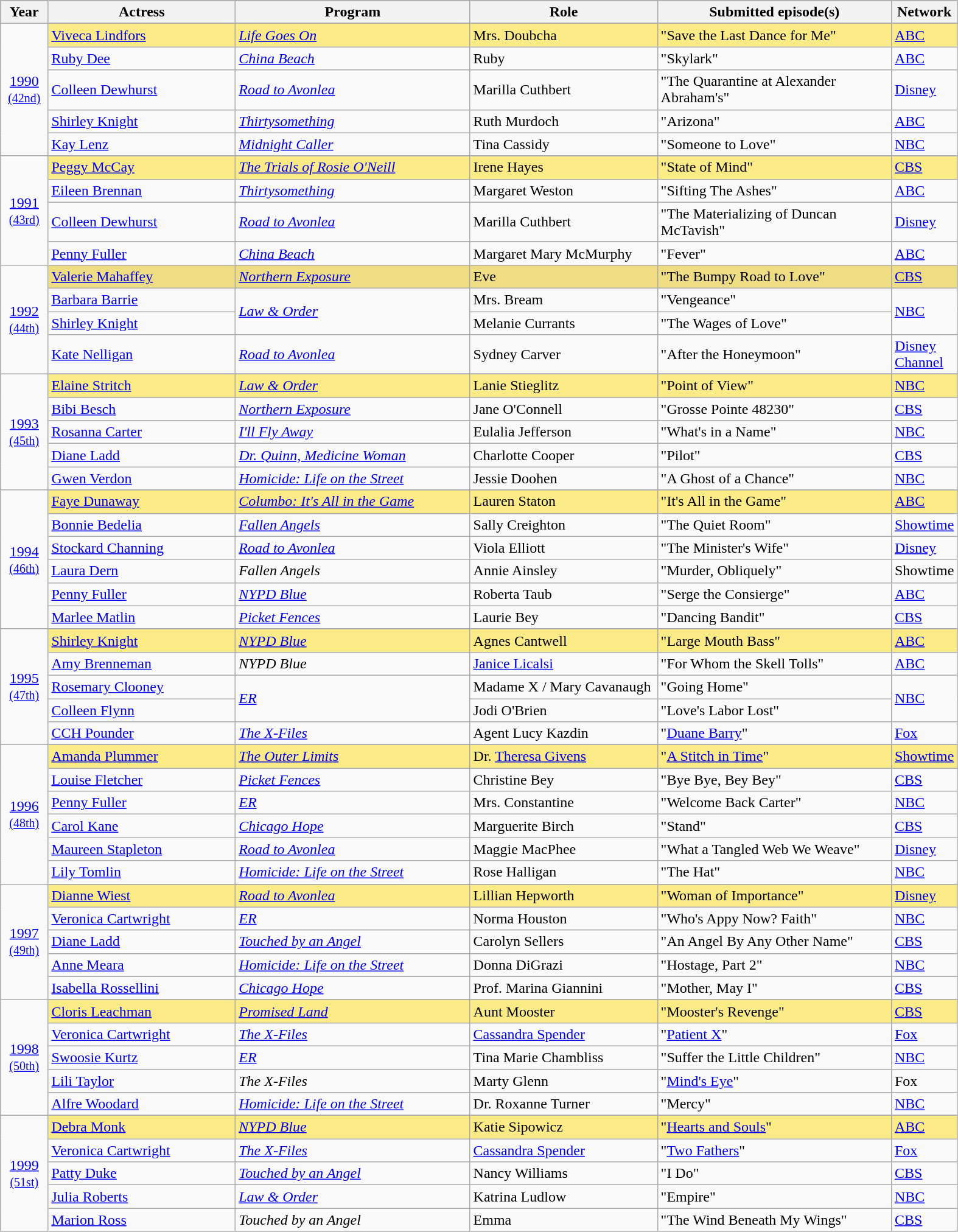<table class="wikitable" style="width:83%">
<tr style="background:#bebebe;">
<th style="width:5%;">Year</th>
<th style="width:20%;">Actress</th>
<th style="width:25%;">Program</th>
<th style="width:20%;">Role</th>
<th style="width:25%;">Submitted episode(s)</th>
<th style="width:5%;">Network</th>
</tr>
<tr>
<td rowspan="6" style="text-align:center"><a href='#'>1990</a><br><small><a href='#'>(42nd)</a></small><br></td>
</tr>
<tr>
<td style="background:#FAEB86"><a href='#'>Viveca Lindfors</a></td>
<td style="background:#FAEB86"><em><a href='#'>Life Goes On</a></em></td>
<td style="background:#FAEB86">Mrs. Doubcha</td>
<td style="background:#FAEB86">"Save the Last Dance for Me"</td>
<td style="background:#FAEB86"><a href='#'>ABC</a></td>
</tr>
<tr>
<td><a href='#'>Ruby Dee</a></td>
<td><em><a href='#'>China Beach</a></em></td>
<td>Ruby</td>
<td>"Skylark"</td>
<td><a href='#'>ABC</a></td>
</tr>
<tr>
<td><a href='#'>Colleen Dewhurst</a></td>
<td><em><a href='#'>Road to Avonlea</a></em></td>
<td>Marilla Cuthbert</td>
<td>"The Quarantine at Alexander Abraham's"</td>
<td><a href='#'>Disney</a></td>
</tr>
<tr>
<td><a href='#'>Shirley Knight</a></td>
<td><em><a href='#'>Thirtysomething</a></em></td>
<td>Ruth Murdoch</td>
<td>"Arizona"</td>
<td><a href='#'>ABC</a></td>
</tr>
<tr>
<td><a href='#'>Kay Lenz</a></td>
<td><em><a href='#'>Midnight Caller</a></em></td>
<td>Tina Cassidy</td>
<td>"Someone to Love"</td>
<td><a href='#'>NBC</a></td>
</tr>
<tr>
<td rowspan="5" style="text-align:center"><a href='#'>1991</a><br><small><a href='#'>(43rd)</a></small><br></td>
</tr>
<tr>
<td style="background:#FAEB86"><a href='#'>Peggy McCay</a></td>
<td style="background:#FAEB86"><em><a href='#'>The Trials of Rosie O'Neill</a></em></td>
<td style="background:#FAEB86">Irene Hayes</td>
<td style="background:#FAEB86">"State of Mind"</td>
<td style="background:#FAEB86"><a href='#'>CBS</a></td>
</tr>
<tr>
<td><a href='#'>Eileen Brennan</a></td>
<td><em><a href='#'>Thirtysomething</a></em></td>
<td>Margaret Weston</td>
<td>"Sifting The Ashes"</td>
<td><a href='#'>ABC</a></td>
</tr>
<tr>
<td><a href='#'>Colleen Dewhurst</a></td>
<td><em><a href='#'>Road to Avonlea</a></em></td>
<td>Marilla Cuthbert</td>
<td>"The Materializing of Duncan McTavish"</td>
<td><a href='#'>Disney</a></td>
</tr>
<tr>
<td><a href='#'>Penny Fuller</a></td>
<td><em><a href='#'>China Beach</a></em></td>
<td>Margaret Mary McMurphy</td>
<td>"Fever"</td>
<td><a href='#'>ABC</a></td>
</tr>
<tr>
<td rowspan="4" style="text-align:center"><a href='#'>1992</a><br><small><a href='#'>(44th)</a></small></td>
<td style="background:#EEDD82"><a href='#'>Valerie Mahaffey</a></td>
<td style="background:#EEDD82"><em><a href='#'>Northern Exposure</a></em></td>
<td style="background:#EEDD82">Eve</td>
<td style="background:#EEDD82">"The Bumpy Road to Love"</td>
<td style="background:#EEDD82"><a href='#'>CBS</a></td>
</tr>
<tr>
<td><a href='#'>Barbara Barrie</a></td>
<td rowspan="2"><em><a href='#'>Law & Order</a></em></td>
<td>Mrs. Bream</td>
<td>"Vengeance"</td>
<td rowspan="2"><a href='#'>NBC</a></td>
</tr>
<tr>
<td><a href='#'>Shirley Knight</a></td>
<td>Melanie Currants</td>
<td>"The Wages of Love"</td>
</tr>
<tr>
<td><a href='#'>Kate Nelligan</a></td>
<td><em><a href='#'>Road to Avonlea</a></em></td>
<td>Sydney Carver</td>
<td>"After the Honeymoon"</td>
<td><a href='#'>Disney Channel</a></td>
</tr>
<tr>
<td rowspan="6" style="text-align:center"><a href='#'>1993</a><br><small><a href='#'>(45th)</a></small><br></td>
</tr>
<tr>
<td style="background:#FAEB86"><a href='#'>Elaine Stritch</a></td>
<td style="background:#FAEB86"><em><a href='#'>Law & Order</a></em></td>
<td style="background:#FAEB86">Lanie Stieglitz</td>
<td style="background:#FAEB86">"Point of View"</td>
<td style="background:#FAEB86"><a href='#'>NBC</a></td>
</tr>
<tr>
<td><a href='#'>Bibi Besch</a></td>
<td><em><a href='#'>Northern Exposure</a></em></td>
<td>Jane O'Connell</td>
<td>"Grosse Pointe 48230"</td>
<td><a href='#'>CBS</a></td>
</tr>
<tr>
<td><a href='#'>Rosanna Carter</a></td>
<td><em><a href='#'>I'll Fly Away</a></em></td>
<td>Eulalia Jefferson</td>
<td>"What's in a Name"</td>
<td><a href='#'>NBC</a></td>
</tr>
<tr>
<td><a href='#'>Diane Ladd</a></td>
<td><em><a href='#'>Dr. Quinn, Medicine Woman</a></em></td>
<td>Charlotte Cooper</td>
<td>"Pilot"</td>
<td><a href='#'>CBS</a></td>
</tr>
<tr>
<td><a href='#'>Gwen Verdon</a></td>
<td><em><a href='#'>Homicide: Life on the Street</a></em></td>
<td>Jessie Doohen</td>
<td>"A Ghost of a Chance"</td>
<td><a href='#'>NBC</a></td>
</tr>
<tr>
<td rowspan="7" style="text-align:center"><a href='#'>1994</a><br><small><a href='#'>(46th)</a></small><br></td>
</tr>
<tr>
<td style="background:#FAEB86"><a href='#'>Faye Dunaway</a></td>
<td style="background:#FAEB86"><em><a href='#'>Columbo: It's All in the Game</a></em></td>
<td style="background:#FAEB86">Lauren Staton</td>
<td style="background:#FAEB86">"It's All in the Game"</td>
<td style="background:#FAEB86"><a href='#'>ABC</a></td>
</tr>
<tr>
<td><a href='#'>Bonnie Bedelia</a></td>
<td><em><a href='#'>Fallen Angels</a></em></td>
<td>Sally Creighton</td>
<td>"The Quiet Room"</td>
<td><a href='#'>Showtime</a></td>
</tr>
<tr>
<td><a href='#'>Stockard Channing</a></td>
<td><em><a href='#'>Road to Avonlea</a></em></td>
<td>Viola Elliott</td>
<td>"The Minister's Wife"</td>
<td><a href='#'>Disney</a></td>
</tr>
<tr>
<td><a href='#'>Laura Dern</a></td>
<td><em>Fallen Angels</em></td>
<td>Annie Ainsley</td>
<td>"Murder, Obliquely"</td>
<td>Showtime</td>
</tr>
<tr>
<td><a href='#'>Penny Fuller</a></td>
<td><em><a href='#'>NYPD Blue</a></em></td>
<td>Roberta Taub</td>
<td>"Serge the Consierge"</td>
<td><a href='#'>ABC</a></td>
</tr>
<tr>
<td><a href='#'>Marlee Matlin</a></td>
<td><em><a href='#'>Picket Fences</a></em></td>
<td>Laurie Bey</td>
<td>"Dancing Bandit"</td>
<td><a href='#'>CBS</a></td>
</tr>
<tr>
<td rowspan="6" style="text-align:center"><a href='#'>1995</a><br><small><a href='#'>(47th)</a></small><br></td>
</tr>
<tr>
<td style="background:#FAEB86"><a href='#'>Shirley Knight</a></td>
<td style="background:#FAEB86"><em><a href='#'>NYPD Blue</a></em></td>
<td style="background:#FAEB86">Agnes Cantwell</td>
<td style="background:#FAEB86">"Large Mouth Bass"</td>
<td style="background:#FAEB86"><a href='#'>ABC</a></td>
</tr>
<tr>
<td><a href='#'>Amy Brenneman</a></td>
<td><em>NYPD Blue</em></td>
<td><a href='#'>Janice Licalsi</a></td>
<td>"For Whom the Skell Tolls"</td>
<td><a href='#'>ABC</a></td>
</tr>
<tr>
<td><a href='#'>Rosemary Clooney</a></td>
<td rowspan="2"><em><a href='#'>ER</a></em></td>
<td>Madame X / Mary Cavanaugh</td>
<td>"Going Home"</td>
<td rowspan="2"><a href='#'>NBC</a></td>
</tr>
<tr>
<td><a href='#'>Colleen Flynn</a></td>
<td>Jodi O'Brien</td>
<td>"Love's Labor Lost"</td>
</tr>
<tr>
<td><a href='#'>CCH Pounder</a></td>
<td><em><a href='#'>The X-Files</a></em></td>
<td>Agent Lucy Kazdin</td>
<td>"<a href='#'>Duane Barry</a>"</td>
<td><a href='#'>Fox</a></td>
</tr>
<tr>
<td rowspan="7" style="text-align:center"><a href='#'>1996</a><br><small><a href='#'>(48th)</a></small><br></td>
</tr>
<tr>
<td style="background:#FAEB86"><a href='#'>Amanda Plummer</a></td>
<td style="background:#FAEB86"><em><a href='#'>The Outer Limits</a></em></td>
<td style="background:#FAEB86">Dr. <a href='#'>Theresa Givens</a></td>
<td style="background:#FAEB86">"<a href='#'>A Stitch in Time</a>"</td>
<td style="background:#FAEB86"><a href='#'>Showtime</a></td>
</tr>
<tr>
<td><a href='#'>Louise Fletcher</a></td>
<td><em><a href='#'>Picket Fences</a></em></td>
<td>Christine Bey</td>
<td>"Bye Bye, Bey Bey"</td>
<td><a href='#'>CBS</a></td>
</tr>
<tr>
<td><a href='#'>Penny Fuller</a></td>
<td><em><a href='#'>ER</a></em></td>
<td>Mrs. Constantine</td>
<td>"Welcome Back Carter"</td>
<td><a href='#'>NBC</a></td>
</tr>
<tr>
<td><a href='#'>Carol Kane</a></td>
<td><em><a href='#'>Chicago Hope</a></em></td>
<td>Marguerite Birch</td>
<td>"Stand"</td>
<td><a href='#'>CBS</a></td>
</tr>
<tr>
<td><a href='#'>Maureen Stapleton</a></td>
<td><em><a href='#'>Road to Avonlea</a></em></td>
<td>Maggie MacPhee</td>
<td>"What a Tangled Web We Weave"</td>
<td><a href='#'>Disney</a></td>
</tr>
<tr>
<td><a href='#'>Lily Tomlin</a></td>
<td><em><a href='#'>Homicide: Life on the Street</a></em></td>
<td>Rose Halligan</td>
<td>"The Hat"</td>
<td><a href='#'>NBC</a></td>
</tr>
<tr>
<td rowspan=6 style="text-align:center"><a href='#'>1997</a><br><small><a href='#'>(49th)</a></small><br></td>
</tr>
<tr>
<td style="background:#FAEB86"><a href='#'>Dianne Wiest</a></td>
<td style="background:#FAEB86"><em><a href='#'>Road to Avonlea</a></em></td>
<td style="background:#FAEB86">Lillian Hepworth</td>
<td style="background:#FAEB86">"Woman of Importance"</td>
<td style="background:#FAEB86"><a href='#'>Disney</a></td>
</tr>
<tr>
<td><a href='#'>Veronica Cartwright</a></td>
<td><em><a href='#'>ER</a></em></td>
<td>Norma Houston</td>
<td>"Who's Appy Now? Faith"</td>
<td><a href='#'>NBC</a></td>
</tr>
<tr>
<td><a href='#'>Diane Ladd</a></td>
<td><em><a href='#'>Touched by an Angel</a></em></td>
<td>Carolyn Sellers</td>
<td>"An Angel By Any Other Name"</td>
<td><a href='#'>CBS</a></td>
</tr>
<tr>
<td><a href='#'>Anne Meara</a></td>
<td><em><a href='#'>Homicide: Life on the Street</a></em></td>
<td>Donna DiGrazi</td>
<td>"Hostage, Part 2"</td>
<td><a href='#'>NBC</a></td>
</tr>
<tr>
<td><a href='#'>Isabella Rossellini</a></td>
<td><em><a href='#'>Chicago Hope</a></em></td>
<td>Prof. Marina Giannini</td>
<td>"Mother, May I"</td>
<td><a href='#'>CBS</a></td>
</tr>
<tr>
<td rowspan="6" style="text-align:center"><a href='#'>1998</a><br><small><a href='#'>(50th)</a></small><br></td>
</tr>
<tr>
<td style="background:#FAEB86"><a href='#'>Cloris Leachman</a></td>
<td style="background:#FAEB86"><em><a href='#'>Promised Land</a></em></td>
<td style="background:#FAEB86">Aunt Mooster</td>
<td style="background:#FAEB86">"Mooster's Revenge"</td>
<td style="background:#FAEB86"><a href='#'>CBS</a></td>
</tr>
<tr>
<td><a href='#'>Veronica Cartwright</a></td>
<td><em><a href='#'>The X-Files</a></em></td>
<td><a href='#'>Cassandra Spender</a></td>
<td>"<a href='#'>Patient X</a>"</td>
<td><a href='#'>Fox</a></td>
</tr>
<tr>
<td><a href='#'>Swoosie Kurtz</a></td>
<td><em><a href='#'>ER</a></em></td>
<td>Tina Marie Chambliss</td>
<td>"Suffer the Little Children"</td>
<td><a href='#'>NBC</a></td>
</tr>
<tr>
<td><a href='#'>Lili Taylor</a></td>
<td><em>The X-Files</em></td>
<td>Marty Glenn</td>
<td>"<a href='#'>Mind's Eye</a>"</td>
<td>Fox</td>
</tr>
<tr>
<td><a href='#'>Alfre Woodard</a></td>
<td><em><a href='#'>Homicide: Life on the Street</a></em></td>
<td>Dr. Roxanne Turner</td>
<td>"Mercy"</td>
<td><a href='#'>NBC</a></td>
</tr>
<tr>
<td rowspan="6" style="text-align:center"><a href='#'>1999</a><br><small><a href='#'>(51st)</a></small><br></td>
</tr>
<tr>
<td style="background:#FAEB86"><a href='#'>Debra Monk</a></td>
<td style="background:#FAEB86"><em><a href='#'>NYPD Blue</a></em></td>
<td style="background:#FAEB86">Katie Sipowicz</td>
<td style="background:#FAEB86">"<a href='#'>Hearts and Souls</a>"</td>
<td style="background:#FAEB86"><a href='#'>ABC</a></td>
</tr>
<tr>
<td><a href='#'>Veronica Cartwright</a></td>
<td><em><a href='#'>The X-Files</a></em></td>
<td><a href='#'>Cassandra Spender</a></td>
<td>"<a href='#'>Two Fathers</a>"</td>
<td><a href='#'>Fox</a></td>
</tr>
<tr>
<td><a href='#'>Patty Duke</a></td>
<td><em><a href='#'>Touched by an Angel</a></em></td>
<td>Nancy Williams</td>
<td>"I Do"</td>
<td><a href='#'>CBS</a></td>
</tr>
<tr>
<td><a href='#'>Julia Roberts</a></td>
<td><em><a href='#'>Law & Order</a></em></td>
<td>Katrina Ludlow</td>
<td>"Empire"</td>
<td><a href='#'>NBC</a></td>
</tr>
<tr>
<td><a href='#'>Marion Ross</a></td>
<td><em>Touched by an Angel</em></td>
<td>Emma</td>
<td>"The Wind Beneath My Wings"</td>
<td><a href='#'>CBS</a></td>
</tr>
</table>
